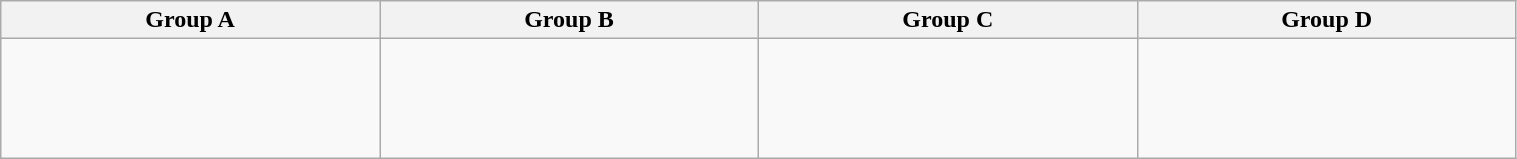<table class="wikitable" width=80%>
<tr>
<th width=25%>Group A</th>
<th width=25%>Group B</th>
<th width=25%>Group C</th>
<th width=25%>Group D</th>
</tr>
<tr>
<td valign=top><br><br>
<br>
<br>
</td>
<td valign=top><br><br>
<br> 
<br>
</td>
<td valign=top><br><br>
<br>
</td>
<td valign=top><br><br>
<br>
</td>
</tr>
</table>
